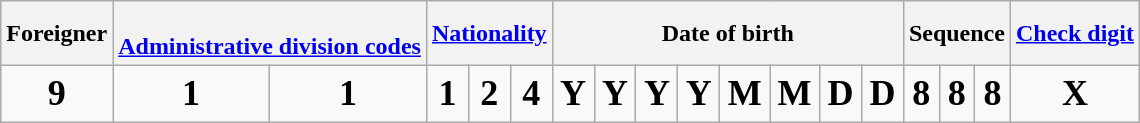<table class="wikitable">
<tr>
<th>Foreigner</th>
<th colspan="2" align="center"><br><a href='#'>Administrative division codes</a></th>
<th colspan="3"><a href='#'>Nationality</a></th>
<th colspan="8">Date of birth</th>
<th colspan="3">Sequence</th>
<th><a href='#'>Check digit</a></th>
</tr>
<tr>
<td align="center" style="font-size:x-large"><strong>9</strong></td>
<td align="center" style="font-size:x-large"><strong>1</strong></td>
<td align="center" style="font-size:x-large"><strong>1</strong></td>
<td align="center" style="font-size:x-large"><strong>1</strong></td>
<td align="center" style="font-size:x-large"><strong>2</strong></td>
<td align="center" style="font-size:x-large"><strong>4</strong></td>
<td align="center" style="font-size:x-large"><strong>Y</strong></td>
<td align="center" style="font-size:x-large"><strong>Y</strong></td>
<td align="center" style="font-size:x-large"><strong>Y</strong></td>
<td align="center" style="font-size:x-large"><strong>Y</strong></td>
<td align="center" style="font-size:x-large"><strong>M</strong></td>
<td align="center" style="font-size:x-large"><strong>M</strong></td>
<td align="center" style="font-size:x-large"><strong>D</strong></td>
<td align="center" style="font-size:x-large"><strong>D</strong></td>
<td align="center" style="font-size:x-large"><strong>8</strong></td>
<td align="center" style="font-size:x-large"><strong>8</strong></td>
<td align="center" style="font-size:x-large"><strong>8</strong></td>
<td align="center" style="font-size:x-large"><strong>X</strong></td>
</tr>
</table>
